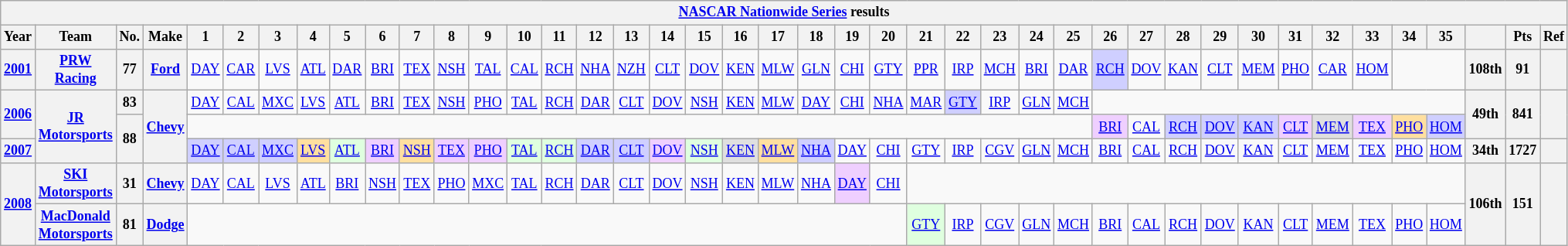<table class="wikitable" style="text-align:center; font-size:75%">
<tr>
<th colspan=42><a href='#'>NASCAR Nationwide Series</a> results</th>
</tr>
<tr>
<th>Year</th>
<th>Team</th>
<th>No.</th>
<th>Make</th>
<th>1</th>
<th>2</th>
<th>3</th>
<th>4</th>
<th>5</th>
<th>6</th>
<th>7</th>
<th>8</th>
<th>9</th>
<th>10</th>
<th>11</th>
<th>12</th>
<th>13</th>
<th>14</th>
<th>15</th>
<th>16</th>
<th>17</th>
<th>18</th>
<th>19</th>
<th>20</th>
<th>21</th>
<th>22</th>
<th>23</th>
<th>24</th>
<th>25</th>
<th>26</th>
<th>27</th>
<th>28</th>
<th>29</th>
<th>30</th>
<th>31</th>
<th>32</th>
<th>33</th>
<th>34</th>
<th>35</th>
<th></th>
<th>Pts</th>
<th>Ref</th>
</tr>
<tr>
<th><a href='#'>2001</a></th>
<th><a href='#'>PRW Racing</a></th>
<th>77</th>
<th><a href='#'>Ford</a></th>
<td><a href='#'>DAY</a></td>
<td><a href='#'>CAR</a></td>
<td><a href='#'>LVS</a></td>
<td><a href='#'>ATL</a></td>
<td><a href='#'>DAR</a></td>
<td><a href='#'>BRI</a></td>
<td><a href='#'>TEX</a></td>
<td><a href='#'>NSH</a></td>
<td><a href='#'>TAL</a></td>
<td><a href='#'>CAL</a></td>
<td><a href='#'>RCH</a></td>
<td><a href='#'>NHA</a></td>
<td><a href='#'>NZH</a></td>
<td><a href='#'>CLT</a></td>
<td><a href='#'>DOV</a></td>
<td><a href='#'>KEN</a></td>
<td><a href='#'>MLW</a></td>
<td><a href='#'>GLN</a></td>
<td><a href='#'>CHI</a></td>
<td><a href='#'>GTY</a></td>
<td><a href='#'>PPR</a></td>
<td><a href='#'>IRP</a></td>
<td><a href='#'>MCH</a></td>
<td><a href='#'>BRI</a></td>
<td><a href='#'>DAR</a></td>
<td style="background:#CFCFFF;"><a href='#'>RCH</a><br></td>
<td><a href='#'>DOV</a></td>
<td><a href='#'>KAN</a></td>
<td><a href='#'>CLT</a></td>
<td><a href='#'>MEM</a></td>
<td><a href='#'>PHO</a></td>
<td><a href='#'>CAR</a></td>
<td><a href='#'>HOM</a></td>
<td colspan=2></td>
<th>108th</th>
<th>91</th>
<th></th>
</tr>
<tr>
<th rowspan=2><a href='#'>2006</a></th>
<th rowspan=3><a href='#'>JR Motorsports</a></th>
<th>83</th>
<th rowspan=3><a href='#'>Chevy</a></th>
<td><a href='#'>DAY</a></td>
<td><a href='#'>CAL</a></td>
<td><a href='#'>MXC</a></td>
<td><a href='#'>LVS</a></td>
<td><a href='#'>ATL</a></td>
<td><a href='#'>BRI</a></td>
<td><a href='#'>TEX</a></td>
<td><a href='#'>NSH</a></td>
<td><a href='#'>PHO</a></td>
<td><a href='#'>TAL</a></td>
<td><a href='#'>RCH</a></td>
<td><a href='#'>DAR</a></td>
<td><a href='#'>CLT</a></td>
<td><a href='#'>DOV</a></td>
<td><a href='#'>NSH</a></td>
<td><a href='#'>KEN</a></td>
<td><a href='#'>MLW</a></td>
<td><a href='#'>DAY</a></td>
<td><a href='#'>CHI</a></td>
<td><a href='#'>NHA</a></td>
<td><a href='#'>MAR</a></td>
<td style="background:#CFCFFF;"><a href='#'>GTY</a><br></td>
<td><a href='#'>IRP</a></td>
<td><a href='#'>GLN</a></td>
<td><a href='#'>MCH</a></td>
<td colspan=10></td>
<th rowspan=2>49th</th>
<th rowspan=2>841</th>
<th rowspan=2></th>
</tr>
<tr>
<th rowspan=2>88</th>
<td colspan=25></td>
<td style="background:#EFCFFF;"><a href='#'>BRI</a><br></td>
<td><a href='#'>CAL</a></td>
<td style="background:#CFCFFF;"><a href='#'>RCH</a><br></td>
<td style="background:#CFCFFF;"><a href='#'>DOV</a><br></td>
<td style="background:#CFCFFF;"><a href='#'>KAN</a><br></td>
<td style="background:#EFCFFF;"><a href='#'>CLT</a><br></td>
<td style="background:#DFDFDF;"><a href='#'>MEM</a><br></td>
<td style="background:#EFCFFF;"><a href='#'>TEX</a><br></td>
<td style="background:#FFDF9F;"><a href='#'>PHO</a><br></td>
<td style="background:#CFCFFF;"><a href='#'>HOM</a><br></td>
</tr>
<tr>
<th><a href='#'>2007</a></th>
<td style="background:#CFCFFF;"><a href='#'>DAY</a><br></td>
<td style="background:#CFCFFF;"><a href='#'>CAL</a><br></td>
<td style="background:#CFCFFF;"><a href='#'>MXC</a><br></td>
<td style="background:#FFDF9F;"><a href='#'>LVS</a><br></td>
<td style="background:#DFFFDF;"><a href='#'>ATL</a><br></td>
<td style="background:#EFCFFF;"><a href='#'>BRI</a><br></td>
<td style="background:#FFDF9F;"><a href='#'>NSH</a><br></td>
<td style="background:#EFCFFF;"><a href='#'>TEX</a><br></td>
<td style="background:#EFCFFF;"><a href='#'>PHO</a><br></td>
<td style="background:#DFFFDF;"><a href='#'>TAL</a><br></td>
<td style="background:#DFFFDF;"><a href='#'>RCH</a><br></td>
<td style="background:#CFCFFF;"><a href='#'>DAR</a><br></td>
<td style="background:#CFCFFF;"><a href='#'>CLT</a><br></td>
<td style="background:#EFCFFF;"><a href='#'>DOV</a><br></td>
<td style="background:#DFFFDF;"><a href='#'>NSH</a><br></td>
<td style="background:#DFDFDF;"><a href='#'>KEN</a><br></td>
<td style="background:#FFDF9F;"><a href='#'>MLW</a><br></td>
<td style="background:#CFCFFF;"><a href='#'>NHA</a><br></td>
<td><a href='#'>DAY</a></td>
<td><a href='#'>CHI</a></td>
<td><a href='#'>GTY</a></td>
<td><a href='#'>IRP</a></td>
<td><a href='#'>CGV</a></td>
<td><a href='#'>GLN</a></td>
<td><a href='#'>MCH</a></td>
<td><a href='#'>BRI</a></td>
<td><a href='#'>CAL</a></td>
<td><a href='#'>RCH</a></td>
<td><a href='#'>DOV</a></td>
<td><a href='#'>KAN</a></td>
<td><a href='#'>CLT</a></td>
<td><a href='#'>MEM</a></td>
<td><a href='#'>TEX</a></td>
<td><a href='#'>PHO</a></td>
<td><a href='#'>HOM</a></td>
<th>34th</th>
<th>1727</th>
<th></th>
</tr>
<tr>
<th rowspan=2><a href='#'>2008</a></th>
<th><a href='#'>SKI Motorsports</a></th>
<th>31</th>
<th><a href='#'>Chevy</a></th>
<td><a href='#'>DAY</a></td>
<td><a href='#'>CAL</a></td>
<td><a href='#'>LVS</a></td>
<td><a href='#'>ATL</a></td>
<td><a href='#'>BRI</a></td>
<td><a href='#'>NSH</a></td>
<td><a href='#'>TEX</a></td>
<td><a href='#'>PHO</a></td>
<td><a href='#'>MXC</a></td>
<td><a href='#'>TAL</a></td>
<td><a href='#'>RCH</a></td>
<td><a href='#'>DAR</a></td>
<td><a href='#'>CLT</a></td>
<td><a href='#'>DOV</a></td>
<td><a href='#'>NSH</a></td>
<td><a href='#'>KEN</a></td>
<td><a href='#'>MLW</a></td>
<td><a href='#'>NHA</a></td>
<td style="background:#EFCFFF;"><a href='#'>DAY</a><br></td>
<td><a href='#'>CHI</a></td>
<td colspan=15></td>
<th rowspan=2>106th</th>
<th rowspan=2>151</th>
<th rowspan=2></th>
</tr>
<tr>
<th><a href='#'>MacDonald Motorsports</a></th>
<th>81</th>
<th><a href='#'>Dodge</a></th>
<td colspan=20></td>
<td style="background:#DFFFDF;"><a href='#'>GTY</a><br></td>
<td><a href='#'>IRP</a></td>
<td><a href='#'>CGV</a></td>
<td><a href='#'>GLN</a></td>
<td><a href='#'>MCH</a></td>
<td><a href='#'>BRI</a></td>
<td><a href='#'>CAL</a></td>
<td><a href='#'>RCH</a></td>
<td><a href='#'>DOV</a></td>
<td><a href='#'>KAN</a></td>
<td><a href='#'>CLT</a></td>
<td><a href='#'>MEM</a></td>
<td><a href='#'>TEX</a></td>
<td><a href='#'>PHO</a></td>
<td><a href='#'>HOM</a></td>
</tr>
</table>
